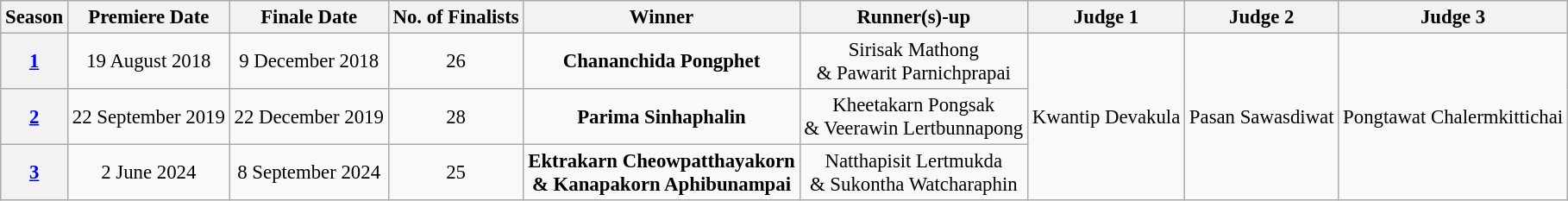<table class="wikitable" style="text-align:center; font-size:95%;">
<tr>
<th>Season</th>
<th>Premiere Date</th>
<th>Finale Date</th>
<th>No. of Finalists</th>
<th>Winner</th>
<th>Runner(s)-up</th>
<th>Judge 1</th>
<th>Judge 2</th>
<th>Judge 3</th>
</tr>
<tr>
<th><a href='#'>1</a></th>
<td>19 August 2018</td>
<td>9 December 2018</td>
<td>26</td>
<td><strong>Chananchida Pongphet</strong></td>
<td>Sirisak Mathong <br> & Pawarit Parnichprapai</td>
<td rowspan="3">Kwantip Devakula</td>
<td rowspan="3">Pasan Sawasdiwat</td>
<td rowspan="3">Pongtawat Chalermkittichai</td>
</tr>
<tr>
<th><a href='#'>2</a></th>
<td>22 September 2019</td>
<td>22 December 2019</td>
<td>28</td>
<td><strong>Parima Sinhaphalin</strong></td>
<td>Kheetakarn Pongsak <br> & Veerawin Lertbunnapong</td>
</tr>
<tr>
<th><a href='#'>3</a></th>
<td>2 June 2024</td>
<td>8 September 2024</td>
<td>25</td>
<td><strong>Ektrakarn Cheowpatthayakorn<br>& Kanapakorn Aphibunampai</strong></td>
<td>Natthapisit Lertmukda<br>& Sukontha Watcharaphin</td>
</tr>
</table>
